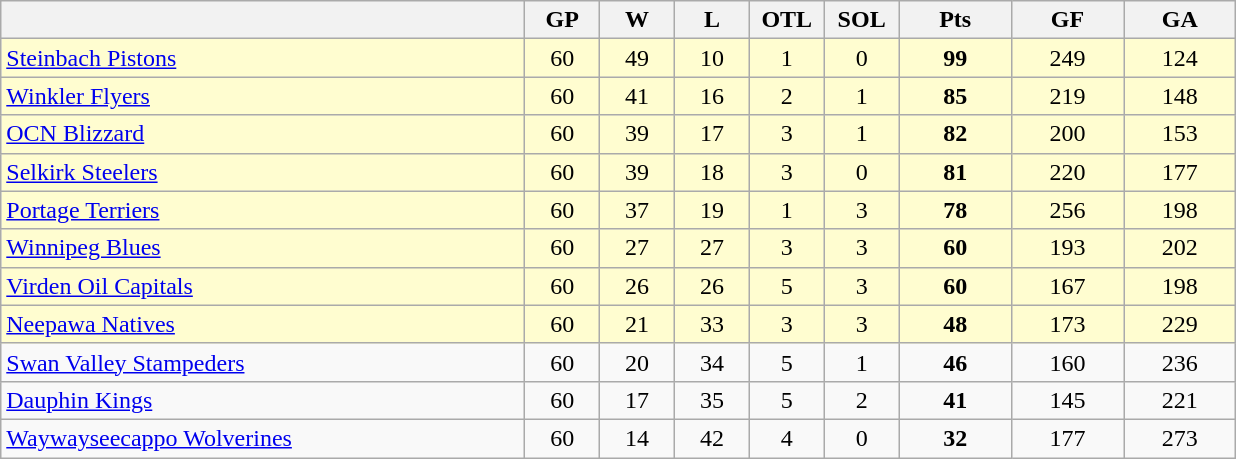<table class="wikitable">
<tr>
<th bgcolor="#DDDDFF" width="35%"></th>
<th bgcolor="#DDDDFF" width="5%">GP</th>
<th bgcolor="#DDDDFF" width="5%">W</th>
<th bgcolor="#DDDDFF" width="5%">L</th>
<th bgcolor="#DDDDFF" width="5%">OTL</th>
<th bgcolor="#DDDDFF" width="5%">SOL</th>
<th bgcolor="#DDDDFF" width="7.5%">Pts</th>
<th bgcolor="#DDDDFF" width="7.5%">GF</th>
<th bgcolor="#DDDDFF" width="7.5%">GA</th>
</tr>
<tr align=center bgcolor=#FFFDD0>
<td align=left><a href='#'>Steinbach Pistons</a></td>
<td>60</td>
<td>49</td>
<td>10</td>
<td>1</td>
<td>0</td>
<td><strong>99</strong></td>
<td>249</td>
<td>124</td>
</tr>
<tr align=center bgcolor=#FFFDD0>
<td align=left><a href='#'>Winkler Flyers</a></td>
<td>60</td>
<td>41</td>
<td>16</td>
<td>2</td>
<td>1</td>
<td><strong>85</strong></td>
<td>219</td>
<td>148</td>
</tr>
<tr align=center bgcolor=#FFFDD0>
<td align=left><a href='#'>OCN Blizzard</a></td>
<td>60</td>
<td>39</td>
<td>17</td>
<td>3</td>
<td>1</td>
<td><strong>82</strong></td>
<td>200</td>
<td>153</td>
</tr>
<tr align=center bgcolor=#FFFDD0>
<td align=left><a href='#'>Selkirk Steelers</a></td>
<td>60</td>
<td>39</td>
<td>18</td>
<td>3</td>
<td>0</td>
<td><strong>81</strong></td>
<td>220</td>
<td>177</td>
</tr>
<tr align=center bgcolor=#FFFDD0>
<td align=left><a href='#'>Portage Terriers</a></td>
<td>60</td>
<td>37</td>
<td>19</td>
<td>1</td>
<td>3</td>
<td><strong>78</strong></td>
<td>256</td>
<td>198</td>
</tr>
<tr align=center bgcolor=#FFFDD0>
<td align=left><a href='#'>Winnipeg Blues</a></td>
<td>60</td>
<td>27</td>
<td>27</td>
<td>3</td>
<td>3</td>
<td><strong>60</strong></td>
<td>193</td>
<td>202</td>
</tr>
<tr align=center bgcolor=#FFFDD0>
<td align=left><a href='#'>Virden Oil Capitals</a></td>
<td>60</td>
<td>26</td>
<td>26</td>
<td>5</td>
<td>3</td>
<td><strong>60</strong></td>
<td>167</td>
<td>198</td>
</tr>
<tr align=center bgcolor=#FFFDD0>
<td align=left><a href='#'>Neepawa Natives</a></td>
<td>60</td>
<td>21</td>
<td>33</td>
<td>3</td>
<td>3</td>
<td><strong>48</strong></td>
<td>173</td>
<td>229</td>
</tr>
<tr align=center>
<td align=left><a href='#'>Swan Valley Stampeders</a></td>
<td>60</td>
<td>20</td>
<td>34</td>
<td>5</td>
<td>1</td>
<td><strong>46</strong></td>
<td>160</td>
<td>236</td>
</tr>
<tr align=center>
<td align=left><a href='#'>Dauphin Kings</a></td>
<td>60</td>
<td>17</td>
<td>35</td>
<td>5</td>
<td>2</td>
<td><strong>41</strong></td>
<td>145</td>
<td>221</td>
</tr>
<tr align=center>
<td align=left><a href='#'>Waywayseecappo Wolverines</a></td>
<td>60</td>
<td>14</td>
<td>42</td>
<td>4</td>
<td>0</td>
<td><strong>32</strong></td>
<td>177</td>
<td>273</td>
</tr>
</table>
